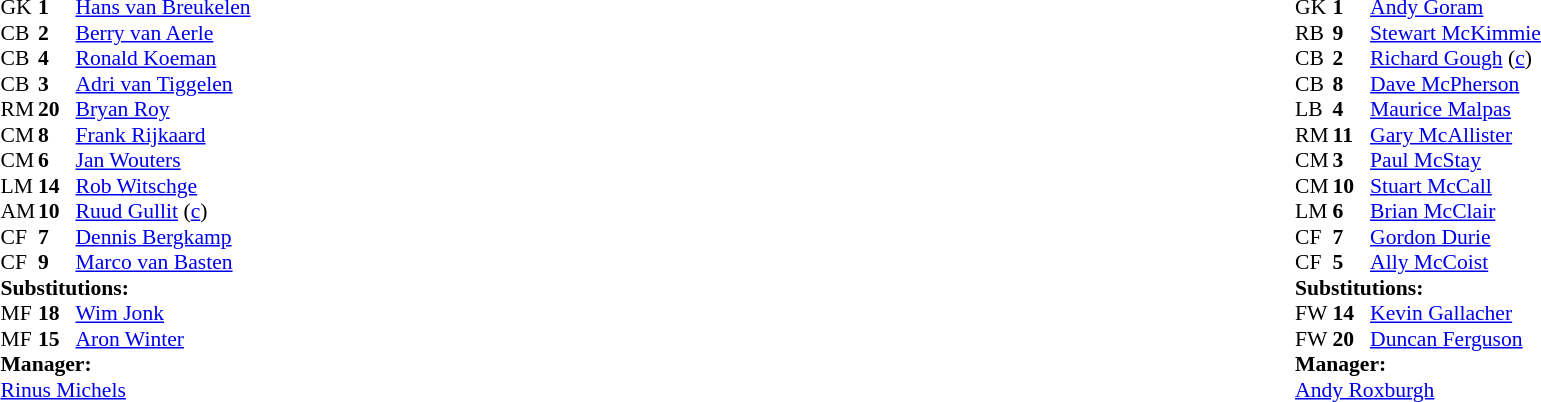<table style="width:100%;">
<tr>
<td style="vertical-align:top; width:40%;"><br><table style="font-size:90%" cellspacing="0" cellpadding="0">
<tr>
<th width="25"></th>
<th width="25"></th>
</tr>
<tr>
<td>GK</td>
<td><strong>1</strong></td>
<td><a href='#'>Hans van Breukelen</a></td>
</tr>
<tr>
<td>CB</td>
<td><strong>2</strong></td>
<td><a href='#'>Berry van Aerle</a></td>
</tr>
<tr>
<td>CB</td>
<td><strong>4</strong></td>
<td><a href='#'>Ronald Koeman</a></td>
</tr>
<tr>
<td>CB</td>
<td><strong>3</strong></td>
<td><a href='#'>Adri van Tiggelen</a></td>
</tr>
<tr>
<td>RM</td>
<td><strong>20</strong></td>
<td><a href='#'>Bryan Roy</a></td>
</tr>
<tr>
<td>CM</td>
<td><strong>8</strong></td>
<td><a href='#'>Frank Rijkaard</a></td>
</tr>
<tr>
<td>CM</td>
<td><strong>6</strong></td>
<td><a href='#'>Jan Wouters</a></td>
<td></td>
<td></td>
</tr>
<tr>
<td>LM</td>
<td><strong>14</strong></td>
<td><a href='#'>Rob Witschge</a></td>
<td></td>
</tr>
<tr>
<td>AM</td>
<td><strong>10</strong></td>
<td><a href='#'>Ruud Gullit</a> (<a href='#'>c</a>)</td>
</tr>
<tr>
<td>CF</td>
<td><strong>7</strong></td>
<td><a href='#'>Dennis Bergkamp</a></td>
<td></td>
<td></td>
</tr>
<tr>
<td>CF</td>
<td><strong>9</strong></td>
<td><a href='#'>Marco van Basten</a></td>
</tr>
<tr>
<td colspan=3><strong>Substitutions:</strong></td>
</tr>
<tr>
<td>MF</td>
<td><strong>18</strong></td>
<td><a href='#'>Wim Jonk</a></td>
<td></td>
<td></td>
</tr>
<tr>
<td>MF</td>
<td><strong>15</strong></td>
<td><a href='#'>Aron Winter</a></td>
<td></td>
<td></td>
</tr>
<tr>
<td colspan=3><strong>Manager:</strong></td>
</tr>
<tr>
<td colspan=3><a href='#'>Rinus Michels</a></td>
</tr>
</table>
</td>
<td valign="top"></td>
<td style="vertical-align:top; width:50%;"><br><table style="font-size:90%; margin:auto;" cellspacing="0" cellpadding="0">
<tr>
<th width=25></th>
<th width=25></th>
</tr>
<tr>
<td>GK</td>
<td><strong>1</strong></td>
<td><a href='#'>Andy Goram</a></td>
</tr>
<tr>
<td>RB</td>
<td><strong>9</strong></td>
<td><a href='#'>Stewart McKimmie</a></td>
</tr>
<tr>
<td>CB</td>
<td><strong>2</strong></td>
<td><a href='#'>Richard Gough</a> (<a href='#'>c</a>)</td>
</tr>
<tr>
<td>CB</td>
<td><strong>8</strong></td>
<td><a href='#'>Dave McPherson</a></td>
</tr>
<tr>
<td>LB</td>
<td><strong>4</strong></td>
<td><a href='#'>Maurice Malpas</a></td>
</tr>
<tr>
<td>RM</td>
<td><strong>11</strong></td>
<td><a href='#'>Gary McAllister</a></td>
</tr>
<tr>
<td>CM</td>
<td><strong>3</strong></td>
<td><a href='#'>Paul McStay</a></td>
</tr>
<tr>
<td>CM</td>
<td><strong>10</strong></td>
<td><a href='#'>Stuart McCall</a></td>
</tr>
<tr>
<td>LM</td>
<td><strong>6</strong></td>
<td><a href='#'>Brian McClair</a></td>
<td></td>
<td></td>
</tr>
<tr>
<td>CF</td>
<td><strong>7</strong></td>
<td><a href='#'>Gordon Durie</a></td>
</tr>
<tr>
<td>CF</td>
<td><strong>5</strong></td>
<td><a href='#'>Ally McCoist</a></td>
<td></td>
<td></td>
</tr>
<tr>
<td colspan=3><strong>Substitutions:</strong></td>
</tr>
<tr>
<td>FW</td>
<td><strong>14</strong></td>
<td><a href='#'>Kevin Gallacher</a></td>
<td></td>
<td></td>
</tr>
<tr>
<td>FW</td>
<td><strong>20</strong></td>
<td><a href='#'>Duncan Ferguson</a></td>
<td></td>
<td></td>
</tr>
<tr>
<td colspan=3><strong>Manager:</strong></td>
</tr>
<tr>
<td colspan=3><a href='#'>Andy Roxburgh</a></td>
</tr>
</table>
</td>
</tr>
</table>
